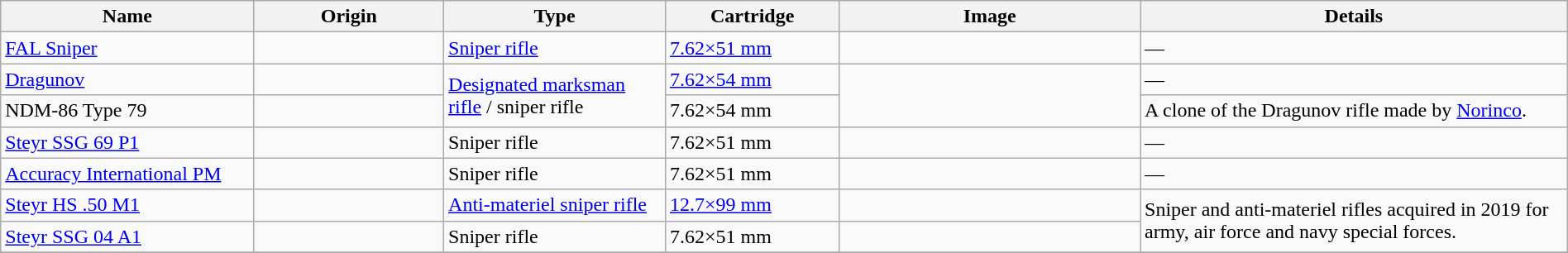<table class="wikitable" border="0" style="width:100%">
<tr>
<th style="text-align: center; width:16%;">Name</th>
<th style="text-align: center; width:12%;">Origin</th>
<th style="text-align: center; width:14%;">Type</th>
<th style="text-align: center; width:11%;">Cartridge</th>
<th style="text-align: center; width:19%;">Image</th>
<th style="text-align: center; width:27%;">Details</th>
</tr>
<tr>
<td><a href='#'>FAL Sniper</a></td>
<td></td>
<td><a href='#'>Sniper rifle</a></td>
<td><a href='#'>7.62×51 mm</a></td>
<td></td>
<td>—</td>
</tr>
<tr>
<td><a href='#'>Dragunov</a></td>
<td></td>
<td rowspan="2"><a href='#'>Designated marksman rifle</a> / sniper rifle</td>
<td><a href='#'>7.62×54 mm</a></td>
<td rowspan="2"></td>
<td>—</td>
</tr>
<tr>
<td>NDM-86 Type 79</td>
<td></td>
<td>7.62×54 mm</td>
<td>A clone of the Dragunov rifle made by <a href='#'>Norinco</a>.</td>
</tr>
<tr>
<td><a href='#'>Steyr SSG 69 P1</a></td>
<td></td>
<td>Sniper rifle</td>
<td>7.62×51 mm</td>
<td></td>
<td>—</td>
</tr>
<tr>
<td><a href='#'>Accuracy International PM</a></td>
<td></td>
<td>Sniper rifle</td>
<td>7.62×51 mm</td>
<td></td>
<td>—</td>
</tr>
<tr>
<td><a href='#'>Steyr HS .50 M1</a></td>
<td></td>
<td><a href='#'>Anti-materiel sniper rifle</a></td>
<td><a href='#'>12.7×99 mm</a></td>
<td></td>
<td rowspan="2">Sniper and anti-materiel rifles acquired in 2019 for army, air force and navy special forces.</td>
</tr>
<tr>
<td><a href='#'>Steyr SSG 04 A1</a></td>
<td></td>
<td>Sniper rifle</td>
<td>7.62×51 mm</td>
<td></td>
</tr>
<tr>
</tr>
</table>
